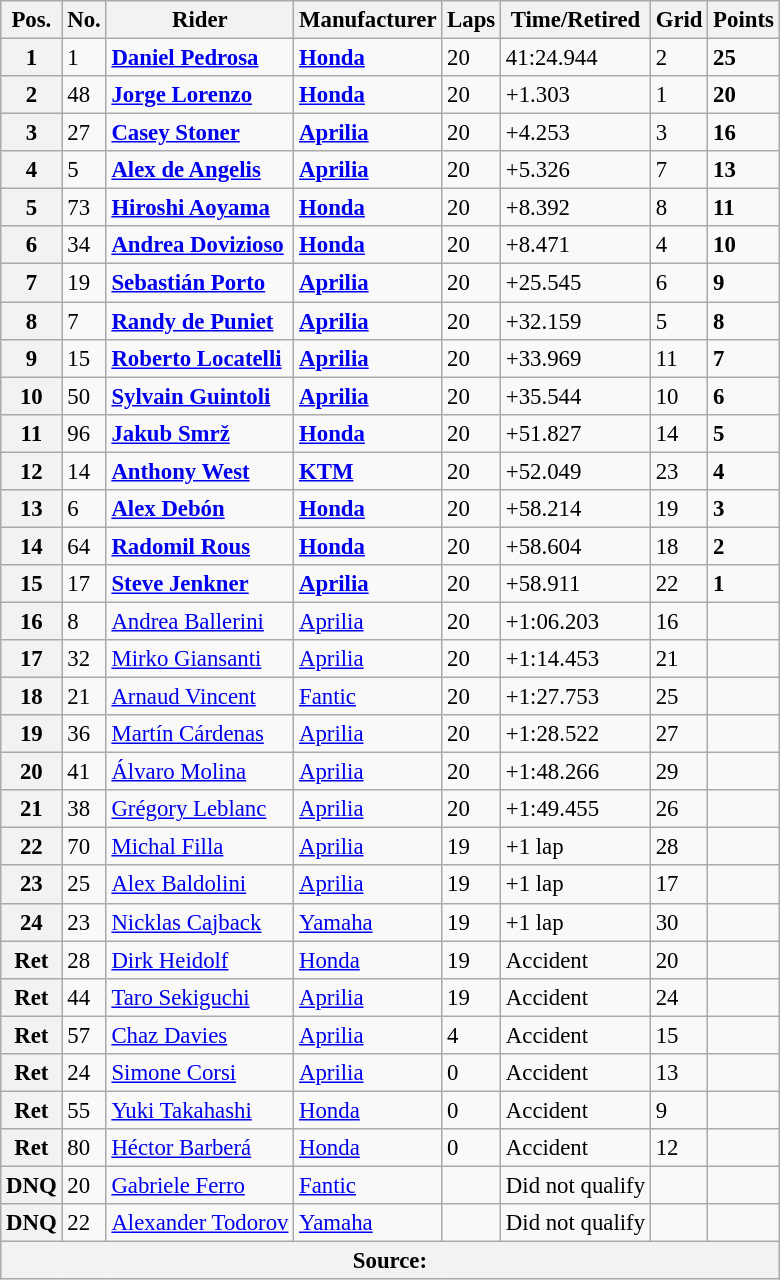<table class="wikitable" style="font-size: 95%;">
<tr>
<th>Pos.</th>
<th>No.</th>
<th>Rider</th>
<th>Manufacturer</th>
<th>Laps</th>
<th>Time/Retired</th>
<th>Grid</th>
<th>Points</th>
</tr>
<tr>
<th>1</th>
<td>1</td>
<td> <strong><a href='#'>Daniel Pedrosa</a></strong></td>
<td><strong><a href='#'>Honda</a></strong></td>
<td>20</td>
<td>41:24.944</td>
<td>2</td>
<td><strong>25</strong></td>
</tr>
<tr>
<th>2</th>
<td>48</td>
<td> <strong><a href='#'>Jorge Lorenzo</a></strong></td>
<td><strong><a href='#'>Honda</a></strong></td>
<td>20</td>
<td>+1.303</td>
<td>1</td>
<td><strong>20</strong></td>
</tr>
<tr>
<th>3</th>
<td>27</td>
<td> <strong><a href='#'>Casey Stoner</a></strong></td>
<td><strong><a href='#'>Aprilia</a></strong></td>
<td>20</td>
<td>+4.253</td>
<td>3</td>
<td><strong>16</strong></td>
</tr>
<tr>
<th>4</th>
<td>5</td>
<td> <strong><a href='#'>Alex de Angelis</a></strong></td>
<td><strong><a href='#'>Aprilia</a></strong></td>
<td>20</td>
<td>+5.326</td>
<td>7</td>
<td><strong>13</strong></td>
</tr>
<tr>
<th>5</th>
<td>73</td>
<td> <strong><a href='#'>Hiroshi Aoyama</a></strong></td>
<td><strong><a href='#'>Honda</a></strong></td>
<td>20</td>
<td>+8.392</td>
<td>8</td>
<td><strong>11</strong></td>
</tr>
<tr>
<th>6</th>
<td>34</td>
<td> <strong><a href='#'>Andrea Dovizioso</a></strong></td>
<td><strong><a href='#'>Honda</a></strong></td>
<td>20</td>
<td>+8.471</td>
<td>4</td>
<td><strong>10</strong></td>
</tr>
<tr>
<th>7</th>
<td>19</td>
<td> <strong><a href='#'>Sebastián Porto</a></strong></td>
<td><strong><a href='#'>Aprilia</a></strong></td>
<td>20</td>
<td>+25.545</td>
<td>6</td>
<td><strong>9</strong></td>
</tr>
<tr>
<th>8</th>
<td>7</td>
<td> <strong><a href='#'>Randy de Puniet</a></strong></td>
<td><strong><a href='#'>Aprilia</a></strong></td>
<td>20</td>
<td>+32.159</td>
<td>5</td>
<td><strong>8</strong></td>
</tr>
<tr>
<th>9</th>
<td>15</td>
<td> <strong><a href='#'>Roberto Locatelli</a></strong></td>
<td><strong><a href='#'>Aprilia</a></strong></td>
<td>20</td>
<td>+33.969</td>
<td>11</td>
<td><strong>7</strong></td>
</tr>
<tr>
<th>10</th>
<td>50</td>
<td> <strong><a href='#'>Sylvain Guintoli</a></strong></td>
<td><strong><a href='#'>Aprilia</a></strong></td>
<td>20</td>
<td>+35.544</td>
<td>10</td>
<td><strong>6</strong></td>
</tr>
<tr>
<th>11</th>
<td>96</td>
<td> <strong><a href='#'>Jakub Smrž</a></strong></td>
<td><strong><a href='#'>Honda</a></strong></td>
<td>20</td>
<td>+51.827</td>
<td>14</td>
<td><strong>5</strong></td>
</tr>
<tr>
<th>12</th>
<td>14</td>
<td> <strong><a href='#'>Anthony West</a></strong></td>
<td><strong><a href='#'>KTM</a></strong></td>
<td>20</td>
<td>+52.049</td>
<td>23</td>
<td><strong>4</strong></td>
</tr>
<tr>
<th>13</th>
<td>6</td>
<td> <strong><a href='#'>Alex Debón</a></strong></td>
<td><strong><a href='#'>Honda</a></strong></td>
<td>20</td>
<td>+58.214</td>
<td>19</td>
<td><strong>3</strong></td>
</tr>
<tr>
<th>14</th>
<td>64</td>
<td> <strong><a href='#'>Radomil Rous</a></strong></td>
<td><strong><a href='#'>Honda</a></strong></td>
<td>20</td>
<td>+58.604</td>
<td>18</td>
<td><strong>2</strong></td>
</tr>
<tr>
<th>15</th>
<td>17</td>
<td> <strong><a href='#'>Steve Jenkner</a></strong></td>
<td><strong><a href='#'>Aprilia</a></strong></td>
<td>20</td>
<td>+58.911</td>
<td>22</td>
<td><strong>1</strong></td>
</tr>
<tr>
<th>16</th>
<td>8</td>
<td> <a href='#'>Andrea Ballerini</a></td>
<td><a href='#'>Aprilia</a></td>
<td>20</td>
<td>+1:06.203</td>
<td>16</td>
<td></td>
</tr>
<tr>
<th>17</th>
<td>32</td>
<td> <a href='#'>Mirko Giansanti</a></td>
<td><a href='#'>Aprilia</a></td>
<td>20</td>
<td>+1:14.453</td>
<td>21</td>
<td></td>
</tr>
<tr>
<th>18</th>
<td>21</td>
<td> <a href='#'>Arnaud Vincent</a></td>
<td><a href='#'>Fantic</a></td>
<td>20</td>
<td>+1:27.753</td>
<td>25</td>
<td></td>
</tr>
<tr>
<th>19</th>
<td>36</td>
<td> <a href='#'>Martín Cárdenas</a></td>
<td><a href='#'>Aprilia</a></td>
<td>20</td>
<td>+1:28.522</td>
<td>27</td>
<td></td>
</tr>
<tr>
<th>20</th>
<td>41</td>
<td> <a href='#'>Álvaro Molina</a></td>
<td><a href='#'>Aprilia</a></td>
<td>20</td>
<td>+1:48.266</td>
<td>29</td>
<td></td>
</tr>
<tr>
<th>21</th>
<td>38</td>
<td> <a href='#'>Grégory Leblanc</a></td>
<td><a href='#'>Aprilia</a></td>
<td>20</td>
<td>+1:49.455</td>
<td>26</td>
<td></td>
</tr>
<tr>
<th>22</th>
<td>70</td>
<td> <a href='#'>Michal Filla</a></td>
<td><a href='#'>Aprilia</a></td>
<td>19</td>
<td>+1 lap</td>
<td>28</td>
<td></td>
</tr>
<tr>
<th>23</th>
<td>25</td>
<td> <a href='#'>Alex Baldolini</a></td>
<td><a href='#'>Aprilia</a></td>
<td>19</td>
<td>+1 lap</td>
<td>17</td>
<td></td>
</tr>
<tr>
<th>24</th>
<td>23</td>
<td> <a href='#'>Nicklas Cajback</a></td>
<td><a href='#'>Yamaha</a></td>
<td>19</td>
<td>+1 lap</td>
<td>30</td>
<td></td>
</tr>
<tr>
<th>Ret</th>
<td>28</td>
<td> <a href='#'>Dirk Heidolf</a></td>
<td><a href='#'>Honda</a></td>
<td>19</td>
<td>Accident</td>
<td>20</td>
<td></td>
</tr>
<tr>
<th>Ret</th>
<td>44</td>
<td> <a href='#'>Taro Sekiguchi</a></td>
<td><a href='#'>Aprilia</a></td>
<td>19</td>
<td>Accident</td>
<td>24</td>
<td></td>
</tr>
<tr>
<th>Ret</th>
<td>57</td>
<td> <a href='#'>Chaz Davies</a></td>
<td><a href='#'>Aprilia</a></td>
<td>4</td>
<td>Accident</td>
<td>15</td>
<td></td>
</tr>
<tr>
<th>Ret</th>
<td>24</td>
<td> <a href='#'>Simone Corsi</a></td>
<td><a href='#'>Aprilia</a></td>
<td>0</td>
<td>Accident</td>
<td>13</td>
<td></td>
</tr>
<tr>
<th>Ret</th>
<td>55</td>
<td> <a href='#'>Yuki Takahashi</a></td>
<td><a href='#'>Honda</a></td>
<td>0</td>
<td>Accident</td>
<td>9</td>
<td></td>
</tr>
<tr>
<th>Ret</th>
<td>80</td>
<td> <a href='#'>Héctor Barberá</a></td>
<td><a href='#'>Honda</a></td>
<td>0</td>
<td>Accident</td>
<td>12</td>
<td></td>
</tr>
<tr>
<th>DNQ</th>
<td>20</td>
<td> <a href='#'>Gabriele Ferro</a></td>
<td><a href='#'>Fantic</a></td>
<td></td>
<td>Did not qualify</td>
<td></td>
<td></td>
</tr>
<tr>
<th>DNQ</th>
<td>22</td>
<td> <a href='#'>Alexander Todorov</a></td>
<td><a href='#'>Yamaha</a></td>
<td></td>
<td>Did not qualify</td>
<td></td>
<td></td>
</tr>
<tr>
<th colspan=8>Source: </th>
</tr>
</table>
